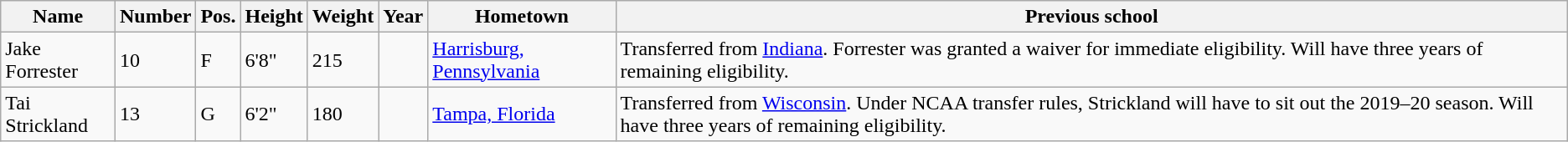<table class="wikitable sortable" border="1">
<tr>
<th>Name</th>
<th>Number</th>
<th>Pos.</th>
<th>Height</th>
<th>Weight</th>
<th>Year</th>
<th>Hometown</th>
<th class="unsortable">Previous school</th>
</tr>
<tr>
<td>Jake Forrester</td>
<td>10</td>
<td>F</td>
<td>6'8"</td>
<td>215</td>
<td></td>
<td><a href='#'>Harrisburg, Pennsylvania</a></td>
<td>Transferred from <a href='#'>Indiana</a>. Forrester was granted a waiver for immediate eligibility. Will have three years of remaining eligibility.</td>
</tr>
<tr>
<td>Tai Strickland</td>
<td>13</td>
<td>G</td>
<td>6'2"</td>
<td>180</td>
<td></td>
<td><a href='#'>Tampa, Florida</a></td>
<td>Transferred from <a href='#'>Wisconsin</a>. Under NCAA transfer rules, Strickland will have to sit out the 2019–20 season. Will have three years of remaining eligibility.</td>
</tr>
</table>
